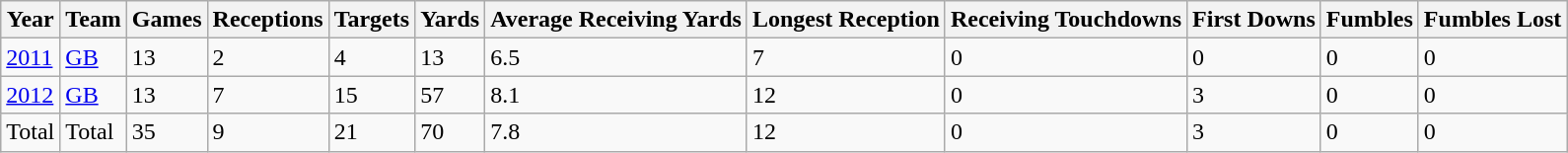<table class="wikitable">
<tr>
<th>Year</th>
<th>Team</th>
<th>Games</th>
<th>Receptions</th>
<th>Targets</th>
<th>Yards</th>
<th>Average Receiving Yards</th>
<th>Longest Reception</th>
<th>Receiving Touchdowns</th>
<th>First Downs</th>
<th>Fumbles</th>
<th>Fumbles Lost</th>
</tr>
<tr>
<td><a href='#'>2011</a></td>
<td><a href='#'>GB</a></td>
<td>13</td>
<td>2</td>
<td>4</td>
<td>13</td>
<td>6.5</td>
<td>7</td>
<td>0</td>
<td>0</td>
<td>0</td>
<td>0</td>
</tr>
<tr>
<td><a href='#'>2012</a></td>
<td><a href='#'>GB</a></td>
<td>13</td>
<td>7</td>
<td>15</td>
<td>57</td>
<td>8.1</td>
<td>12</td>
<td>0</td>
<td>3</td>
<td>0</td>
<td>0</td>
</tr>
<tr>
<td>Total</td>
<td>Total</td>
<td>35</td>
<td>9</td>
<td>21</td>
<td>70</td>
<td>7.8</td>
<td>12</td>
<td>0</td>
<td>3</td>
<td>0</td>
<td>0</td>
</tr>
</table>
